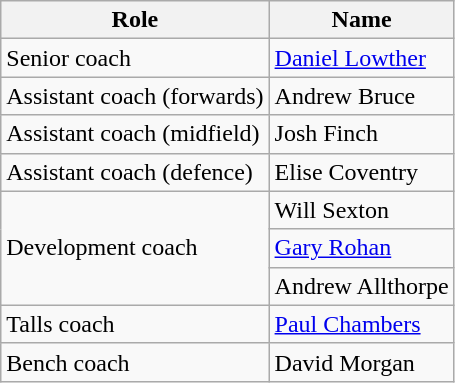<table class="wikitable">
<tr>
<th>Role</th>
<th>Name</th>
</tr>
<tr>
<td>Senior coach</td>
<td><a href='#'>Daniel Lowther</a></td>
</tr>
<tr>
<td>Assistant coach (forwards)</td>
<td>Andrew Bruce</td>
</tr>
<tr>
<td>Assistant coach (midfield)</td>
<td>Josh Finch</td>
</tr>
<tr>
<td>Assistant coach (defence)</td>
<td>Elise Coventry</td>
</tr>
<tr>
<td rowspan=3>Development coach</td>
<td>Will Sexton</td>
</tr>
<tr>
<td><a href='#'>Gary Rohan</a></td>
</tr>
<tr>
<td>Andrew Allthorpe</td>
</tr>
<tr>
<td>Talls coach</td>
<td><a href='#'>Paul Chambers</a></td>
</tr>
<tr>
<td>Bench coach</td>
<td>David Morgan</td>
</tr>
</table>
